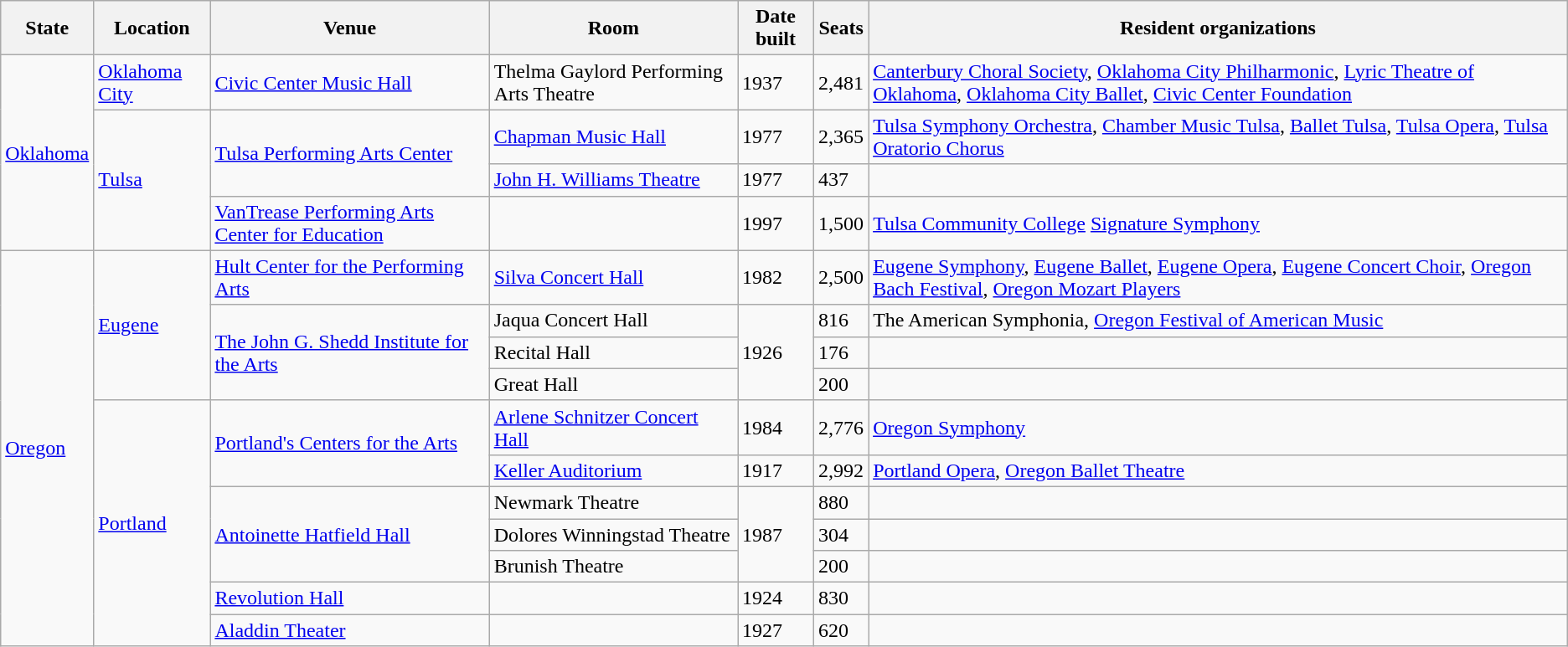<table class="wikitable sortable">
<tr>
<th>State</th>
<th>Location</th>
<th>Venue</th>
<th>Room</th>
<th>Date built</th>
<th>Seats</th>
<th>Resident organizations</th>
</tr>
<tr>
<td rowspan=4><a href='#'>Oklahoma</a></td>
<td><a href='#'>Oklahoma City</a></td>
<td><a href='#'>Civic Center Music Hall</a></td>
<td>Thelma Gaylord Performing Arts Theatre</td>
<td>1937</td>
<td>2,481</td>
<td><a href='#'>Canterbury Choral Society</a>, <a href='#'>Oklahoma City Philharmonic</a>, <a href='#'>Lyric Theatre of Oklahoma</a>, <a href='#'>Oklahoma City Ballet</a>, <a href='#'>Civic Center Foundation</a></td>
</tr>
<tr>
<td rowspan=3><a href='#'>Tulsa</a></td>
<td rowspan=2><a href='#'>Tulsa Performing Arts Center</a></td>
<td><a href='#'>Chapman Music Hall</a></td>
<td>1977</td>
<td>2,365</td>
<td><a href='#'>Tulsa Symphony Orchestra</a>, <a href='#'>Chamber Music Tulsa</a>, <a href='#'>Ballet Tulsa</a>, <a href='#'>Tulsa Opera</a>, <a href='#'>Tulsa Oratorio Chorus</a></td>
</tr>
<tr>
<td><a href='#'>John H. Williams Theatre</a></td>
<td>1977</td>
<td>437</td>
<td></td>
</tr>
<tr>
<td><a href='#'>VanTrease Performing Arts Center for Education</a></td>
<td></td>
<td>1997</td>
<td>1,500</td>
<td><a href='#'>Tulsa Community College</a> <a href='#'>Signature Symphony</a></td>
</tr>
<tr>
<td rowspan="11"><a href='#'>Oregon</a></td>
<td rowspan=4><a href='#'>Eugene</a></td>
<td><a href='#'>Hult Center for the Performing Arts</a></td>
<td><a href='#'>Silva Concert Hall</a></td>
<td>1982</td>
<td>2,500</td>
<td><a href='#'>Eugene Symphony</a>, <a href='#'>Eugene Ballet</a>, <a href='#'>Eugene Opera</a>, <a href='#'>Eugene Concert Choir</a>, <a href='#'>Oregon Bach Festival</a>, <a href='#'>Oregon Mozart Players</a></td>
</tr>
<tr>
<td rowspan=3><a href='#'>The John G. Shedd Institute for the Arts</a></td>
<td>Jaqua Concert Hall</td>
<td rowspan=3>1926</td>
<td>816</td>
<td>The American Symphonia, <a href='#'>Oregon Festival of American Music</a></td>
</tr>
<tr>
<td>Recital Hall</td>
<td>176</td>
<td></td>
</tr>
<tr>
<td>Great Hall</td>
<td>200</td>
<td></td>
</tr>
<tr>
<td rowspan="7"><a href='#'>Portland</a></td>
<td rowspan="2"><a href='#'>Portland's Centers for the Arts</a></td>
<td><a href='#'>Arlene Schnitzer Concert Hall</a></td>
<td>1984</td>
<td>2,776</td>
<td><a href='#'>Oregon Symphony</a></td>
</tr>
<tr>
<td><a href='#'>Keller Auditorium</a></td>
<td>1917</td>
<td>2,992</td>
<td><a href='#'>Portland Opera</a>, <a href='#'>Oregon Ballet Theatre</a></td>
</tr>
<tr>
<td rowspan="3"><a href='#'>Antoinette Hatfield Hall</a></td>
<td>Newmark Theatre</td>
<td rowspan="3">1987</td>
<td>880</td>
<td></td>
</tr>
<tr>
<td>Dolores Winningstad Theatre</td>
<td>304</td>
<td></td>
</tr>
<tr>
<td>Brunish Theatre</td>
<td>200</td>
<td></td>
</tr>
<tr>
<td><a href='#'>Revolution Hall</a></td>
<td></td>
<td>1924</td>
<td>830</td>
<td></td>
</tr>
<tr>
<td><a href='#'>Aladdin Theater</a></td>
<td></td>
<td>1927</td>
<td>620</td>
<td></td>
</tr>
</table>
